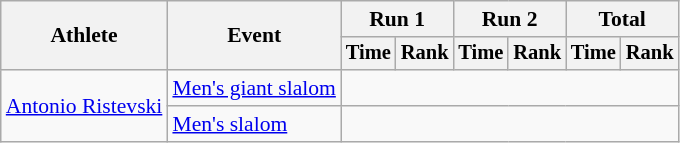<table class="wikitable" style="font-size:90%">
<tr>
<th rowspan=2>Athlete</th>
<th rowspan=2>Event</th>
<th colspan=2>Run 1</th>
<th colspan=2>Run 2</th>
<th colspan=2>Total</th>
</tr>
<tr style="font-size:95%">
<th>Time</th>
<th>Rank</th>
<th>Time</th>
<th>Rank</th>
<th>Time</th>
<th>Rank</th>
</tr>
<tr align=center>
<td align=left rowspan=2><a href='#'>Antonio Ristevski</a></td>
<td align=left><a href='#'>Men's giant slalom</a></td>
<td colspan=6></td>
</tr>
<tr align=center>
<td align=left><a href='#'>Men's slalom</a></td>
<td colspan=6></td>
</tr>
</table>
